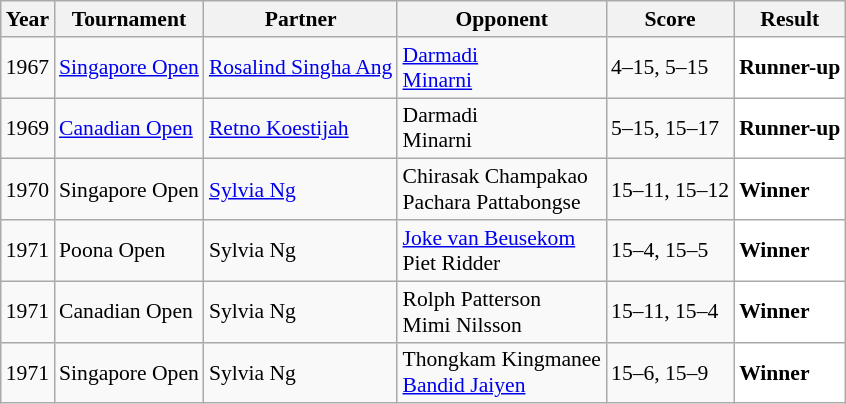<table class="sortable wikitable" style="font-size: 90%;">
<tr>
<th>Year</th>
<th>Tournament</th>
<th>Partner</th>
<th>Opponent</th>
<th>Score</th>
<th>Result</th>
</tr>
<tr>
<td align="center">1967</td>
<td align="left"><a href='#'>Singapore Open</a></td>
<td align="left"> <a href='#'>Rosalind Singha Ang</a></td>
<td align="left"> <a href='#'>Darmadi</a><br> <a href='#'>Minarni</a></td>
<td align="left">4–15, 5–15</td>
<td style="text-align:left; background:white"> <strong>Runner-up</strong></td>
</tr>
<tr>
<td align="center">1969</td>
<td align="left"><a href='#'>Canadian Open</a></td>
<td align="left"> <a href='#'>Retno Koestijah</a></td>
<td align="left"> Darmadi<br> Minarni</td>
<td align="left">5–15, 15–17</td>
<td style="text-align:left; background:white"> <strong>Runner-up</strong></td>
</tr>
<tr>
<td align="center">1970</td>
<td align="left">Singapore Open</td>
<td> <a href='#'>Sylvia Ng</a></td>
<td align="left"> Chirasak Champakao<br> Pachara Pattabongse</td>
<td align="left">15–11, 15–12</td>
<td style="text-align:left; background:white"> <strong>Winner</strong></td>
</tr>
<tr>
<td align="center">1971</td>
<td align="left">Poona Open</td>
<td> Sylvia Ng</td>
<td align="left"> <a href='#'>Joke van Beusekom</a><br>  Piet Ridder</td>
<td align="left">15–4, 15–5</td>
<td style="text-align:left; background:white"> <strong>Winner</strong></td>
</tr>
<tr>
<td align="center">1971</td>
<td align="left">Canadian Open</td>
<td> Sylvia Ng</td>
<td align="left"> Rolph Patterson<br> Mimi Nilsson</td>
<td align="left">15–11, 15–4</td>
<td style="text-align:left; background:white"> <strong>Winner</strong></td>
</tr>
<tr>
<td align="center">1971</td>
<td align="left">Singapore Open</td>
<td> Sylvia Ng</td>
<td align="left"> Thongkam Kingmanee<br> <a href='#'>Bandid Jaiyen</a></td>
<td align="left">15–6, 15–9</td>
<td style="text-align:left; background:white"> <strong>Winner</strong></td>
</tr>
</table>
